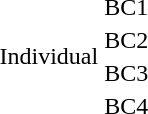<table>
<tr>
<td rowspan=4>Individual</td>
<td>BC1<br></td>
<td></td>
<td></td>
<td></td>
</tr>
<tr>
<td>BC2<br></td>
<td></td>
<td></td>
<td></td>
</tr>
<tr>
<td>BC3<br></td>
<td></td>
<td></td>
<td></td>
</tr>
<tr>
<td>BC4<br></td>
<td></td>
<td></td>
<td></td>
</tr>
</table>
